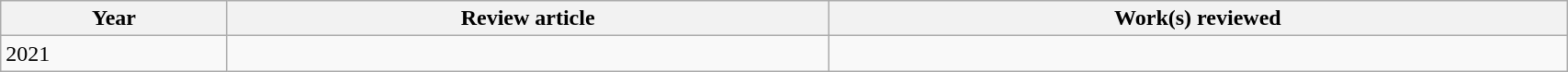<table class='wikitable sortable' width='90%'>
<tr>
<th>Year</th>
<th class='unsortable'>Review article</th>
<th class='unsortable'>Work(s) reviewed</th>
</tr>
<tr>
<td>2021</td>
<td></td>
<td></td>
</tr>
</table>
